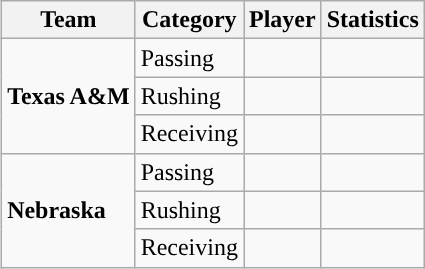<table class="wikitable" style="float: right;">
<tr>
<th>Team</th>
<th>Category</th>
<th>Player</th>
<th>Statistics</th>
</tr>
<tr>
<td rowspan=3><strong>Texas A&M</strong></td>
<td>Passing</td>
<td></td>
<td></td>
</tr>
<tr>
<td>Rushing</td>
<td></td>
<td></td>
</tr>
<tr>
<td>Receiving</td>
<td></td>
<td></td>
</tr>
<tr>
<td rowspan=3><strong>Nebraska</strong></td>
<td>Passing</td>
<td></td>
<td></td>
</tr>
<tr>
<td>Rushing</td>
<td></td>
<td></td>
</tr>
<tr>
<td>Receiving</td>
<td></td>
<td></td>
</tr>
</table>
